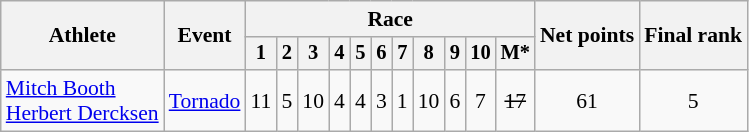<table class="wikitable" style="font-size:90%">
<tr>
<th rowspan=2>Athlete</th>
<th rowspan=2>Event</th>
<th colspan=11>Race</th>
<th rowspan=2>Net points</th>
<th rowspan=2>Final rank</th>
</tr>
<tr style="font-size:95%">
<th>1</th>
<th>2</th>
<th>3</th>
<th>4</th>
<th>5</th>
<th>6</th>
<th>7</th>
<th>8</th>
<th>9</th>
<th>10</th>
<th>M*</th>
</tr>
<tr align=center>
<td align=left><a href='#'>Mitch Booth</a><br><a href='#'>Herbert Dercksen</a></td>
<td align=left><a href='#'>Tornado</a></td>
<td>11</td>
<td>5</td>
<td>10</td>
<td>4</td>
<td>4</td>
<td>3</td>
<td>1</td>
<td>10</td>
<td>6</td>
<td>7</td>
<td><s>17</s></td>
<td>61</td>
<td>5</td>
</tr>
</table>
